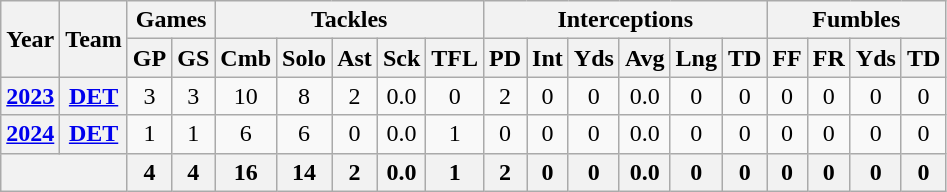<table class="wikitable" style="text-align:center;">
<tr>
<th rowspan="2">Year</th>
<th rowspan="2">Team</th>
<th colspan="2">Games</th>
<th colspan="5">Tackles</th>
<th colspan="6">Interceptions</th>
<th colspan="4">Fumbles</th>
</tr>
<tr>
<th>GP</th>
<th>GS</th>
<th>Cmb</th>
<th>Solo</th>
<th>Ast</th>
<th>Sck</th>
<th>TFL</th>
<th>PD</th>
<th>Int</th>
<th>Yds</th>
<th>Avg</th>
<th>Lng</th>
<th>TD</th>
<th>FF</th>
<th>FR</th>
<th>Yds</th>
<th>TD</th>
</tr>
<tr>
<th><a href='#'>2023</a></th>
<th><a href='#'>DET</a></th>
<td>3</td>
<td>3</td>
<td>10</td>
<td>8</td>
<td>2</td>
<td>0.0</td>
<td>0</td>
<td>2</td>
<td>0</td>
<td>0</td>
<td>0.0</td>
<td>0</td>
<td>0</td>
<td>0</td>
<td>0</td>
<td>0</td>
<td>0</td>
</tr>
<tr>
<th><a href='#'>2024</a></th>
<th><a href='#'>DET</a></th>
<td>1</td>
<td>1</td>
<td>6</td>
<td>6</td>
<td>0</td>
<td>0.0</td>
<td>1</td>
<td>0</td>
<td>0</td>
<td>0</td>
<td>0.0</td>
<td>0</td>
<td>0</td>
<td>0</td>
<td>0</td>
<td>0</td>
<td>0</td>
</tr>
<tr>
<th colspan="2"></th>
<th>4</th>
<th>4</th>
<th>16</th>
<th>14</th>
<th>2</th>
<th>0.0</th>
<th>1</th>
<th>2</th>
<th>0</th>
<th>0</th>
<th>0.0</th>
<th>0</th>
<th>0</th>
<th>0</th>
<th>0</th>
<th>0</th>
<th>0</th>
</tr>
</table>
